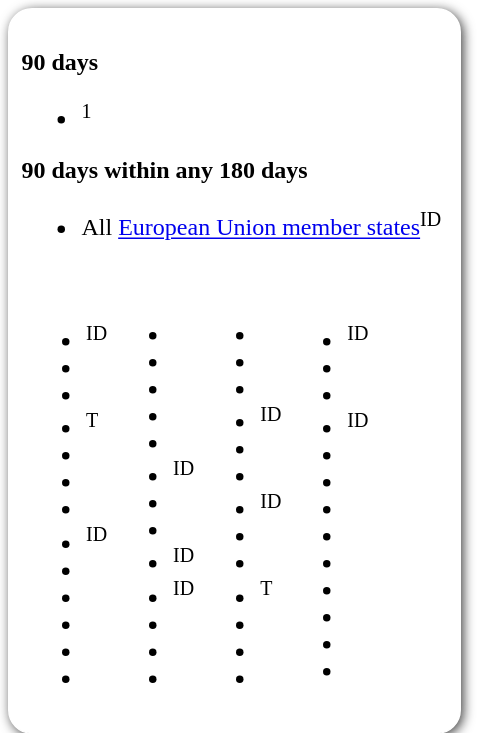<table style=" border-radius:1em; box-shadow: 0.1em 0.1em 0.5em rgba(0,0,0,0.75); background-color: white; border: 1px solid white; padding: 5px;">
<tr style="vertical-align:top;">
<td><br><strong>90 days</strong><ul><li><sup>1</sup></li></ul><strong>90 days within any 180 days</strong><ul><li> All <a href='#'>European Union member states</a><sup>ID</sup></li></ul><table>
<tr>
<td><br><ul><li><sup>ID</sup></li><li></li><li></li><li><sup>T</sup></li><li></li><li></li><li></li><li><sup>ID</sup></li><li></li><li></li><li></li><li></li><li></li></ul></td>
<td valign="top"><br><ul><li></li><li></li><li></li><li></li><li></li><li><sup>ID</sup></li><li></li><li></li><li><sup>ID</sup></li><li><sup>ID</sup></li><li></li><li></li><li></li></ul></td>
<td valign="top"><br><ul><li></li><li></li><li></li><li><sup>ID</sup></li><li></li><li></li><li><sup>ID</sup></li><li></li><li></li><li><sup>T</sup></li><li></li><li></li><li></li></ul></td>
<td valign="top"><br><ul><li><sup>ID</sup></li><li></li><li></li><li><sup>ID</sup></li><li></li><li></li><li></li><li></li><li></li><li></li><li></li><li></li><li></li></ul></td>
<td></td>
</tr>
</table>
</td>
<td></td>
</tr>
</table>
